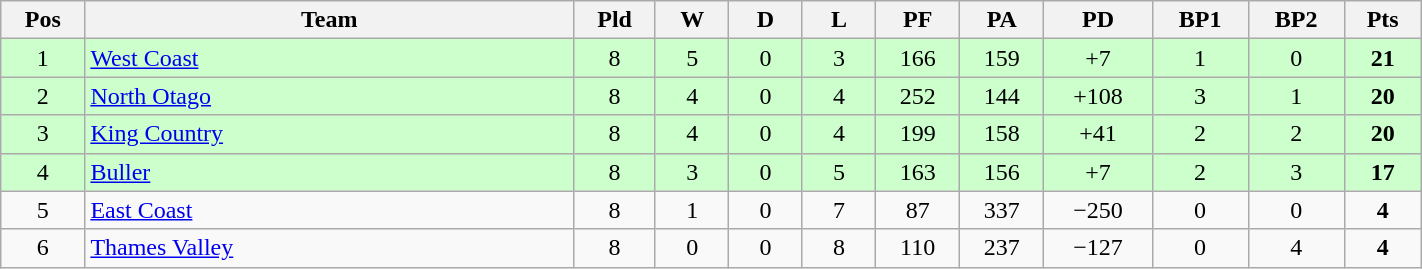<table class="wikitable" style="text-align:center" width=75%>
<tr>
<th width=20 abbr="Position">Pos</th>
<th width=175>Team</th>
<th width=20 abbr="Played">Pld</th>
<th width=20 abbr="Won">W</th>
<th width=20 abbr="Drawn">D</th>
<th width=20 abbr="Lost">L</th>
<th width=20 abbr="Points for">PF</th>
<th width=20 abbr="Points against">PA</th>
<th width=25 abbr="Points difference">PD</th>
<th width=20 abbr="Bonus Points 1">BP1</th>
<th width=20 abbr="Bonus Points 2">BP2</th>
<th width=20 abbr="Points">Pts</th>
</tr>
<tr style="background:#ccffcc">
<td>1</td>
<td style="text-align:left"><a href='#'>West Coast</a></td>
<td>8</td>
<td>5</td>
<td>0</td>
<td>3</td>
<td>166</td>
<td>159</td>
<td>+7</td>
<td>1</td>
<td>0</td>
<td><strong>21</strong></td>
</tr>
<tr style="background:#ccffcc">
<td>2</td>
<td style="text-align:left"><a href='#'>North Otago</a></td>
<td>8</td>
<td>4</td>
<td>0</td>
<td>4</td>
<td>252</td>
<td>144</td>
<td>+108</td>
<td>3</td>
<td>1</td>
<td><strong>20</strong></td>
</tr>
<tr style="background:#ccffcc">
<td>3</td>
<td style="text-align:left"><a href='#'>King Country</a></td>
<td>8</td>
<td>4</td>
<td>0</td>
<td>4</td>
<td>199</td>
<td>158</td>
<td>+41</td>
<td>2</td>
<td>2</td>
<td><strong>20</strong></td>
</tr>
<tr style="background:#ccffcc">
<td>4</td>
<td style="text-align:left"><a href='#'>Buller</a></td>
<td>8</td>
<td>3</td>
<td>0</td>
<td>5</td>
<td>163</td>
<td>156</td>
<td>+7</td>
<td>2</td>
<td>3</td>
<td><strong>17</strong></td>
</tr>
<tr>
<td>5</td>
<td style="text-align:left"><a href='#'>East Coast</a></td>
<td>8</td>
<td>1</td>
<td>0</td>
<td>7</td>
<td>87</td>
<td>337</td>
<td>−250</td>
<td>0</td>
<td>0</td>
<td><strong>4</strong></td>
</tr>
<tr>
<td>6</td>
<td style="text-align:left"><a href='#'>Thames Valley</a></td>
<td>8</td>
<td>0</td>
<td>0</td>
<td>8</td>
<td>110</td>
<td>237</td>
<td>−127</td>
<td>0</td>
<td>4</td>
<td><strong>4</strong></td>
</tr>
</table>
